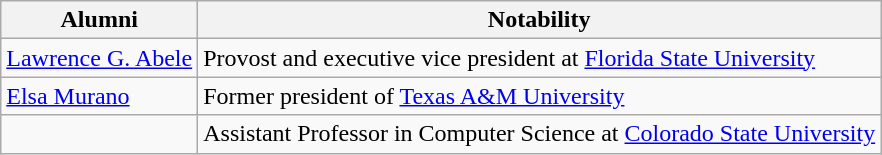<table Class="wikitable">
<tr>
<th>Alumni</th>
<th>Notability</th>
</tr>
<tr>
<td><a href='#'>Lawrence G. Abele</a></td>
<td>Provost and executive vice president at <a href='#'>Florida State University</a></td>
</tr>
<tr>
<td><a href='#'>Elsa Murano</a></td>
<td>Former president of <a href='#'>Texas A&M University</a></td>
</tr>
<tr>
<td></td>
<td>Assistant Professor in Computer Science at <a href='#'>Colorado State University</a></td>
</tr>
</table>
